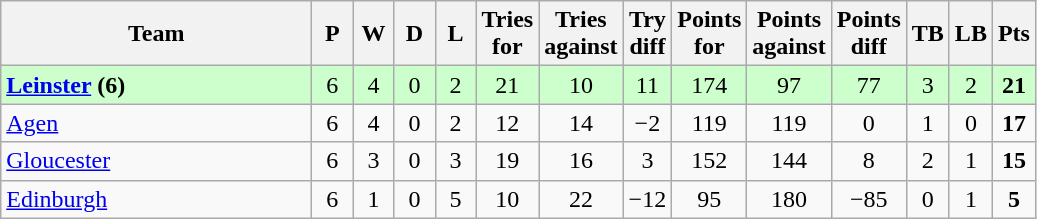<table class="wikitable" style="text-align: center;">
<tr>
<th width="200">Team</th>
<th width="20">P</th>
<th width="20">W</th>
<th width="20">D</th>
<th width="20">L</th>
<th width="20">Tries for</th>
<th width="20">Tries against</th>
<th width="20">Try diff</th>
<th width="20">Points for</th>
<th width="20">Points against</th>
<th width="25">Points diff</th>
<th width="20">TB</th>
<th width="20">LB</th>
<th width="20">Pts</th>
</tr>
<tr bgcolor=#ccffcc>
<td align=left> <strong><a href='#'>Leinster</a> (6)</strong></td>
<td>6</td>
<td>4</td>
<td>0</td>
<td>2</td>
<td>21</td>
<td>10</td>
<td>11</td>
<td>174</td>
<td>97</td>
<td>77</td>
<td>3</td>
<td>2</td>
<td><strong>21</strong></td>
</tr>
<tr>
<td align=left> <a href='#'>Agen</a></td>
<td>6</td>
<td>4</td>
<td>0</td>
<td>2</td>
<td>12</td>
<td>14</td>
<td>−2</td>
<td>119</td>
<td>119</td>
<td>0</td>
<td>1</td>
<td>0</td>
<td><strong>17</strong></td>
</tr>
<tr>
<td align=left> <a href='#'>Gloucester</a></td>
<td>6</td>
<td>3</td>
<td>0</td>
<td>3</td>
<td>19</td>
<td>16</td>
<td>3</td>
<td>152</td>
<td>144</td>
<td>8</td>
<td>2</td>
<td>1</td>
<td><strong>15</strong></td>
</tr>
<tr>
<td align=left> <a href='#'>Edinburgh</a></td>
<td>6</td>
<td>1</td>
<td>0</td>
<td>5</td>
<td>10</td>
<td>22</td>
<td>−12</td>
<td>95</td>
<td>180</td>
<td>−85</td>
<td>0</td>
<td>1</td>
<td><strong>5</strong></td>
</tr>
</table>
